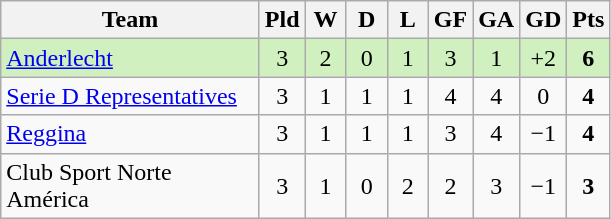<table class=wikitable style="text-align:center">
<tr>
<th width=165>Team</th>
<th width=20>Pld</th>
<th width=20>W</th>
<th width=20>D</th>
<th width=20>L</th>
<th width=20>GF</th>
<th width=20>GA</th>
<th width=20>GD</th>
<th width=20>Pts</th>
</tr>
<tr bgcolor=d0f0c0>
<td style="text-align:left"> <a href='#'>Anderlecht</a></td>
<td>3</td>
<td>2</td>
<td>0</td>
<td>1</td>
<td>3</td>
<td>1</td>
<td>+2</td>
<td><strong>6</strong></td>
</tr>
<tr>
<td style="text-align:left"> <a href='#'>Serie D Representatives</a></td>
<td>3</td>
<td>1</td>
<td>1</td>
<td>1</td>
<td>4</td>
<td>4</td>
<td>0</td>
<td><strong>4</strong></td>
</tr>
<tr>
<td style="text-align:left"> <a href='#'>Reggina</a></td>
<td>3</td>
<td>1</td>
<td>1</td>
<td>1</td>
<td>3</td>
<td>4</td>
<td>−1</td>
<td><strong>4</strong></td>
</tr>
<tr>
<td style="text-align:left"> Club Sport Norte América</td>
<td>3</td>
<td>1</td>
<td>0</td>
<td>2</td>
<td>2</td>
<td>3</td>
<td>−1</td>
<td><strong>3</strong></td>
</tr>
</table>
